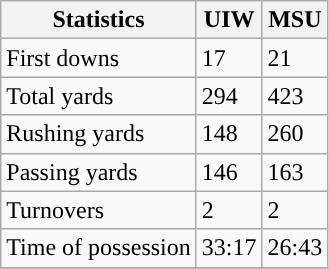<table class="wikitable">
<tr>
<th>Statistics</th>
<th>UIW</th>
<th>MSU</th>
</tr>
<tr>
<td>First downs</td>
<td>17</td>
<td>21</td>
</tr>
<tr>
<td>Total yards</td>
<td>294</td>
<td>423</td>
</tr>
<tr>
<td>Rushing yards</td>
<td>148</td>
<td>260</td>
</tr>
<tr>
<td>Passing yards</td>
<td>146</td>
<td>163</td>
</tr>
<tr>
<td>Turnovers</td>
<td>2</td>
<td>2</td>
</tr>
<tr>
<td>Time of possession</td>
<td>33:17</td>
<td>26:43</td>
</tr>
<tr>
</tr>
</table>
